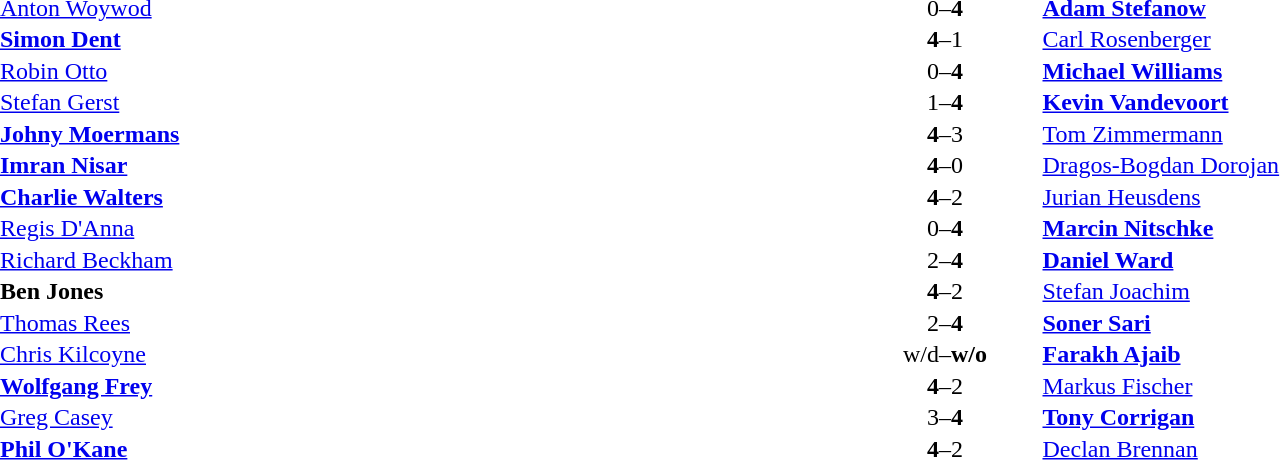<table width="100%" cellspacing="1">
<tr>
<th width=45%></th>
<th width=10%></th>
<th width=45%></th>
</tr>
<tr>
<td> <a href='#'>Anton Woywod</a></td>
<td align="center">0–<strong>4</strong></td>
<td> <strong><a href='#'>Adam Stefanow</a></strong></td>
</tr>
<tr>
<td> <strong><a href='#'>Simon Dent</a></strong></td>
<td align="center"><strong>4</strong>–1</td>
<td> <a href='#'>Carl Rosenberger</a></td>
</tr>
<tr>
<td> <a href='#'>Robin Otto</a></td>
<td align="center">0–<strong>4</strong></td>
<td> <strong><a href='#'>Michael Williams</a></strong></td>
</tr>
<tr>
<td> <a href='#'>Stefan Gerst</a></td>
<td align="center">1–<strong>4</strong></td>
<td> <strong><a href='#'>Kevin Vandevoort</a></strong></td>
</tr>
<tr>
<td> <strong><a href='#'>Johny Moermans</a></strong></td>
<td align="center"><strong>4</strong>–3</td>
<td> <a href='#'>Tom Zimmermann</a></td>
</tr>
<tr>
<td> <strong><a href='#'>Imran Nisar</a></strong></td>
<td align="center"><strong>4</strong>–0</td>
<td> <a href='#'>Dragos-Bogdan Dorojan</a></td>
</tr>
<tr>
<td> <strong><a href='#'>Charlie Walters</a></strong></td>
<td align="center"><strong>4</strong>–2</td>
<td> <a href='#'>Jurian Heusdens</a></td>
</tr>
<tr>
<td> <a href='#'>Regis D'Anna</a></td>
<td align="center">0–<strong>4</strong></td>
<td> <strong><a href='#'>Marcin Nitschke</a></strong></td>
</tr>
<tr>
<td> <a href='#'>Richard Beckham</a></td>
<td align="center">2–<strong>4</strong></td>
<td> <strong><a href='#'>Daniel Ward</a></strong></td>
</tr>
<tr>
<td> <strong>Ben Jones</strong></td>
<td align="center"><strong>4</strong>–2</td>
<td> <a href='#'>Stefan Joachim</a></td>
</tr>
<tr>
<td> <a href='#'>Thomas Rees</a></td>
<td align="center">2–<strong>4</strong></td>
<td> <strong><a href='#'>Soner Sari</a></strong></td>
</tr>
<tr>
<td> <a href='#'>Chris Kilcoyne</a></td>
<td align="center">w/d–<strong>w/o</strong></td>
<td> <strong><a href='#'>Farakh Ajaib</a></strong></td>
</tr>
<tr>
<td> <strong><a href='#'>Wolfgang Frey</a></strong></td>
<td align="center"><strong>4</strong>–2</td>
<td> <a href='#'>Markus Fischer</a></td>
</tr>
<tr>
<td> <a href='#'>Greg Casey</a></td>
<td align="center">3–<strong>4</strong></td>
<td> <strong><a href='#'>Tony Corrigan</a></strong></td>
</tr>
<tr ]>
<td> <strong><a href='#'>Phil O'Kane</a></strong></td>
<td align="center"><strong>4</strong>–2</td>
<td> <a href='#'>Declan Brennan</a></td>
</tr>
</table>
